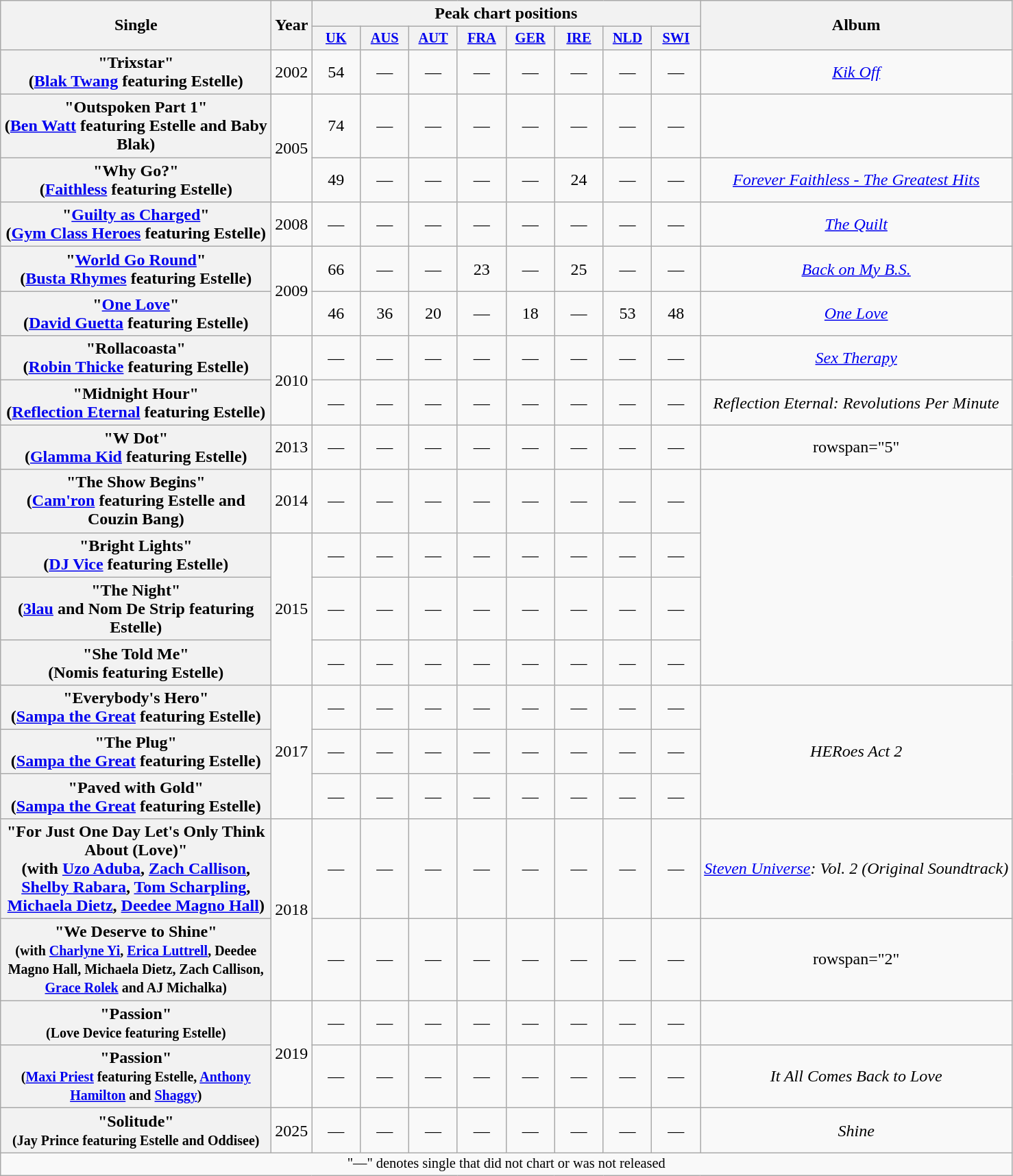<table class="wikitable plainrowheaders" style="text-align:center;">
<tr>
<th scope="colw" rowspan="2" style="width:16em;">Single</th>
<th scope="col" rowspan="2">Year</th>
<th scope="col" colspan="8">Peak chart positions</th>
<th scope="col" rowspan="2">Album</th>
</tr>
<tr>
<th scope="col" style="width:3em;font-size:85%;"><a href='#'>UK</a><br></th>
<th scope="col" style="width:3em;font-size:85%;"><a href='#'>AUS</a><br></th>
<th scope="col" style="width:3em;font-size:85%;"><a href='#'>AUT</a><br></th>
<th scope="col" style="width:3em;font-size:85%;"><a href='#'>FRA</a><br></th>
<th scope="col" style="width:3em;font-size:85%;"><a href='#'>GER</a><br></th>
<th scope="col" style="width:3em;font-size:85%;"><a href='#'>IRE</a><br></th>
<th scope="col" style="width:3em;font-size:85%;"><a href='#'>NLD</a><br></th>
<th scope="col" style="width:3em;font-size:85%;"><a href='#'>SWI</a><br></th>
</tr>
<tr>
<th scope="row">"Trixstar"<br><span>(<a href='#'>Blak Twang</a> featuring Estelle)</span></th>
<td>2002</td>
<td>54</td>
<td>—</td>
<td>—</td>
<td>—</td>
<td>—</td>
<td>—</td>
<td>—</td>
<td>—</td>
<td><em><a href='#'>Kik Off</a></em></td>
</tr>
<tr>
<th scope="row">"Outspoken Part 1"<br><span>(<a href='#'>Ben Watt</a> featuring Estelle and Baby Blak)</span></th>
<td rowspan="2">2005</td>
<td>74</td>
<td>—</td>
<td>—</td>
<td>—</td>
<td>—</td>
<td>—</td>
<td>—</td>
<td>—</td>
<td></td>
</tr>
<tr>
<th scope="row">"Why Go?"<br><span>(<a href='#'>Faithless</a> featuring Estelle)</span></th>
<td>49</td>
<td>—</td>
<td>—</td>
<td>—</td>
<td>—</td>
<td>24</td>
<td>—</td>
<td>—</td>
<td><em><a href='#'>Forever Faithless - The Greatest Hits</a></em></td>
</tr>
<tr>
<th scope="row">"<a href='#'>Guilty as Charged</a>"<br><span>(<a href='#'>Gym Class Heroes</a> featuring Estelle)</span></th>
<td>2008</td>
<td>—</td>
<td>—</td>
<td>—</td>
<td>—</td>
<td>—</td>
<td>—</td>
<td>—</td>
<td>—</td>
<td><em><a href='#'>The Quilt</a></em></td>
</tr>
<tr>
<th scope="row">"<a href='#'>World Go Round</a>"<br><span>(<a href='#'>Busta Rhymes</a> featuring Estelle)</span></th>
<td rowspan="2">2009</td>
<td>66</td>
<td>—</td>
<td>—</td>
<td>23</td>
<td>—</td>
<td>25</td>
<td>—</td>
<td>—</td>
<td><em><a href='#'>Back on My B.S.</a></em></td>
</tr>
<tr>
<th scope="row">"<a href='#'>One Love</a>"<br><span>(<a href='#'>David Guetta</a> featuring Estelle)</span></th>
<td>46</td>
<td>36</td>
<td>20</td>
<td>—</td>
<td>18</td>
<td>—</td>
<td>53</td>
<td>48</td>
<td><em><a href='#'>One Love</a></em></td>
</tr>
<tr>
<th scope="row">"Rollacoasta"<br><span>(<a href='#'>Robin Thicke</a> featuring Estelle)</span></th>
<td rowspan="2">2010</td>
<td>—</td>
<td>—</td>
<td>—</td>
<td>—</td>
<td>—</td>
<td>—</td>
<td>—</td>
<td>—</td>
<td><em><a href='#'>Sex Therapy</a></em></td>
</tr>
<tr>
<th scope="row">"Midnight Hour"<br><span>(<a href='#'>Reflection Eternal</a> featuring Estelle)</span></th>
<td>—</td>
<td>—</td>
<td>—</td>
<td>—</td>
<td>—</td>
<td>—</td>
<td>—</td>
<td>—</td>
<td><em>Reflection Eternal: Revolutions Per Minute</em></td>
</tr>
<tr>
<th scope="row">"W Dot"<br><span>(<a href='#'>Glamma Kid</a> featuring Estelle)</span></th>
<td>2013</td>
<td>—</td>
<td>—</td>
<td>—</td>
<td>—</td>
<td>—</td>
<td>—</td>
<td>—</td>
<td>—</td>
<td>rowspan="5" </td>
</tr>
<tr>
<th scope="row">"The Show Begins"<br><span>(<a href='#'>Cam'ron</a> featuring Estelle and Couzin Bang)</span></th>
<td>2014</td>
<td>—</td>
<td>—</td>
<td>—</td>
<td>—</td>
<td>—</td>
<td>—</td>
<td>—</td>
<td>—</td>
</tr>
<tr>
<th scope="row">"Bright Lights"<br><span>(<a href='#'>DJ Vice</a> featuring Estelle)</span></th>
<td rowspan="3">2015</td>
<td>—</td>
<td>—</td>
<td>—</td>
<td>—</td>
<td>—</td>
<td>—</td>
<td>—</td>
<td>—</td>
</tr>
<tr>
<th scope="row">"The Night"<br><span>(<a href='#'>3lau</a> and Nom De Strip featuring Estelle)</span></th>
<td>—</td>
<td>—</td>
<td>—</td>
<td>—</td>
<td>—</td>
<td>—</td>
<td>—</td>
<td>—</td>
</tr>
<tr>
<th scope="row">"She Told Me"<br><span>(Nomis featuring Estelle)</span></th>
<td>—</td>
<td>—</td>
<td>—</td>
<td>—</td>
<td>—</td>
<td>—</td>
<td>—</td>
<td>—</td>
</tr>
<tr>
<th scope="row">"Everybody's Hero"<br><span>(<a href='#'>Sampa the Great</a> featuring Estelle)</span></th>
<td rowspan="3">2017</td>
<td>—</td>
<td>—</td>
<td>—</td>
<td>—</td>
<td>—</td>
<td>—</td>
<td>—</td>
<td>—</td>
<td rowspan="3"><em>HERoes Act 2</em></td>
</tr>
<tr>
<th scope="row">"The Plug"<br><span>(<a href='#'>Sampa the Great</a> featuring Estelle)</span></th>
<td>—</td>
<td>—</td>
<td>—</td>
<td>—</td>
<td>—</td>
<td>—</td>
<td>—</td>
<td>—</td>
</tr>
<tr>
<th scope="row">"Paved with Gold"<br><span>(<a href='#'>Sampa the Great</a> featuring Estelle)</span></th>
<td>—</td>
<td>—</td>
<td>—</td>
<td>—</td>
<td>—</td>
<td>—</td>
<td>—</td>
<td>—</td>
</tr>
<tr>
<th scope="row">"For Just One Day Let's Only Think About (Love)"<br><span>(with <a href='#'>Uzo Aduba</a>, <a href='#'>Zach Callison</a>, <a href='#'>Shelby Rabara</a>, <a href='#'>Tom Scharpling</a>, <a href='#'>Michaela Dietz</a>, <a href='#'>Deedee Magno Hall</a>)</span></th>
<td rowspan="2">2018</td>
<td>—</td>
<td>—</td>
<td>—</td>
<td>—</td>
<td>—</td>
<td>—</td>
<td>—</td>
<td>—</td>
<td><em><a href='#'>Steven Universe</a>: Vol. 2 (Original Soundtrack)</em></td>
</tr>
<tr>
<th scope="row">"We Deserve to Shine" <br><small>(with <a href='#'>Charlyne Yi</a>, <a href='#'>Erica Luttrell</a>, Deedee Magno Hall, Michaela Dietz, Zach Callison, <a href='#'>Grace Rolek</a> and AJ Michalka)</small></th>
<td>—</td>
<td>—</td>
<td>—</td>
<td>—</td>
<td>—</td>
<td>—</td>
<td>—</td>
<td>—</td>
<td>rowspan="2" </td>
</tr>
<tr>
<th scope="row">"Passion" <br><small>(Love Device featuring Estelle)</small></th>
<td rowspan="2">2019</td>
<td>—</td>
<td>—</td>
<td>—</td>
<td>—</td>
<td>—</td>
<td>—</td>
<td>—</td>
<td>—</td>
</tr>
<tr>
<th scope="row">"Passion" <br><small>(<a href='#'>Maxi Priest</a> featuring Estelle, <a href='#'>Anthony Hamilton</a> and <a href='#'>Shaggy</a>)</small></th>
<td>—</td>
<td>—</td>
<td>—</td>
<td>—</td>
<td>—</td>
<td>—</td>
<td>—</td>
<td>—</td>
<td><em>It All Comes Back to Love</em></td>
</tr>
<tr>
<th scope="row">"Solitude" <br><small>(Jay Prince featuring Estelle and Oddisee)</small></th>
<td rowspan="1">2025</td>
<td>—</td>
<td>—</td>
<td>—</td>
<td>—</td>
<td>—</td>
<td>—</td>
<td>—</td>
<td>—</td>
<td><em>Shine</em></td>
</tr>
<tr>
<td colspan="15" style="font-size:85%">"—" denotes single that did not chart or was not released</td>
</tr>
</table>
